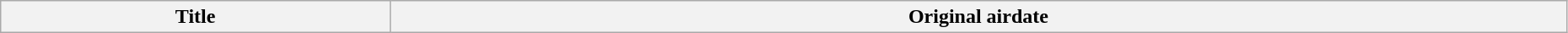<table class="wikitable plainrowheaders" style="width:98%;">
<tr>
<th>Title</th>
<th>Original airdate<br>


















</th>
</tr>
</table>
